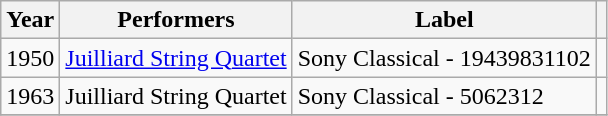<table class="wikitable">
<tr>
<th>Year</th>
<th>Performers</th>
<th>Label</th>
<th></th>
</tr>
<tr>
<td>1950</td>
<td><a href='#'>Juilliard String Quartet</a></td>
<td>Sony Classical - 19439831102</td>
</tr>
<tr>
<td>1963</td>
<td>Juilliard String Quartet</td>
<td>Sony Classical - 5062312</td>
<td></td>
</tr>
<tr>
</tr>
</table>
